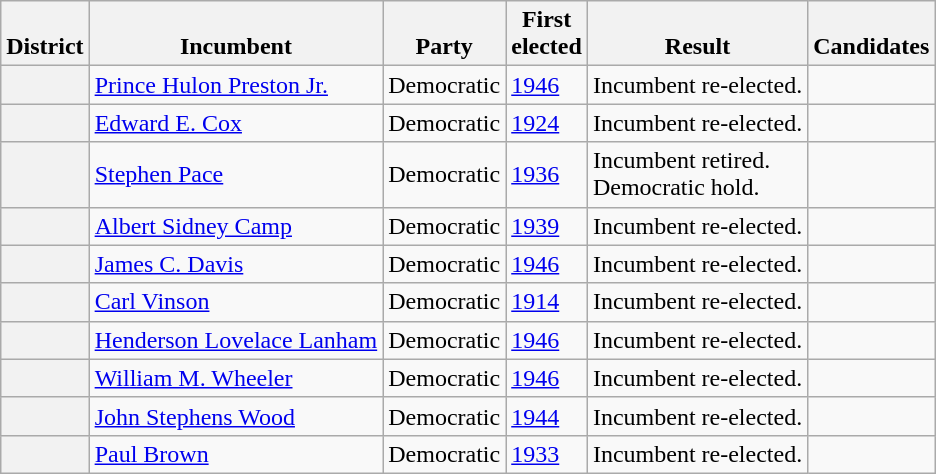<table class=wikitable>
<tr valign=bottom>
<th>District</th>
<th>Incumbent</th>
<th>Party</th>
<th>First<br>elected</th>
<th>Result</th>
<th>Candidates</th>
</tr>
<tr>
<th></th>
<td><a href='#'>Prince Hulon Preston Jr.</a></td>
<td>Democratic</td>
<td><a href='#'>1946</a></td>
<td>Incumbent re-elected.</td>
<td nowrap></td>
</tr>
<tr>
<th></th>
<td><a href='#'>Edward E. Cox</a></td>
<td>Democratic</td>
<td><a href='#'>1924</a></td>
<td>Incumbent re-elected.</td>
<td nowrap></td>
</tr>
<tr>
<th></th>
<td><a href='#'>Stephen Pace</a></td>
<td>Democratic</td>
<td><a href='#'>1936</a></td>
<td>Incumbent retired.<br>Democratic hold.</td>
<td nowrap></td>
</tr>
<tr>
<th></th>
<td><a href='#'>Albert Sidney Camp</a></td>
<td>Democratic</td>
<td><a href='#'>1939</a></td>
<td>Incumbent re-elected.</td>
<td nowrap></td>
</tr>
<tr>
<th></th>
<td><a href='#'>James C. Davis</a></td>
<td>Democratic</td>
<td><a href='#'>1946</a></td>
<td>Incumbent re-elected.</td>
<td nowrap></td>
</tr>
<tr>
<th></th>
<td><a href='#'>Carl Vinson</a></td>
<td>Democratic</td>
<td><a href='#'>1914</a></td>
<td>Incumbent re-elected.</td>
<td nowrap></td>
</tr>
<tr>
<th></th>
<td><a href='#'>Henderson Lovelace Lanham</a></td>
<td>Democratic</td>
<td><a href='#'>1946</a></td>
<td>Incumbent re-elected.</td>
<td nowrap></td>
</tr>
<tr>
<th></th>
<td><a href='#'>William M. Wheeler</a></td>
<td>Democratic</td>
<td><a href='#'>1946</a></td>
<td>Incumbent re-elected.</td>
<td nowrap></td>
</tr>
<tr>
<th></th>
<td><a href='#'>John Stephens Wood</a></td>
<td>Democratic</td>
<td><a href='#'>1944</a></td>
<td>Incumbent re-elected.</td>
<td nowrap></td>
</tr>
<tr>
<th></th>
<td><a href='#'>Paul Brown</a></td>
<td>Democratic</td>
<td><a href='#'>1933</a></td>
<td>Incumbent re-elected.</td>
<td nowrap></td>
</tr>
</table>
